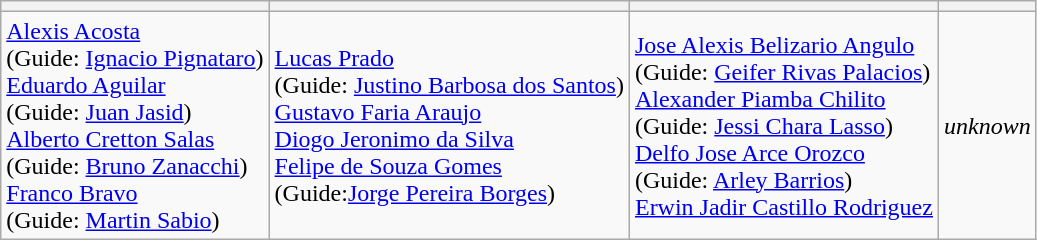<table class="wikitable">
<tr>
<th></th>
<th></th>
<th></th>
<th></th>
</tr>
<tr>
<td><a href='#'>Alexis Acosta</a><br>(Guide: <a href='#'>Ignacio Pignataro</a>)<br><a href='#'>Eduardo Aguilar</a><br>(Guide: <a href='#'>Juan Jasid</a>)<br><a href='#'>Alberto Cretton Salas</a><br>(Guide: <a href='#'>Bruno Zanacchi</a>)<br><a href='#'>Franco Bravo</a><br>(Guide: <a href='#'>Martin Sabio</a>)</td>
<td><a href='#'>Lucas Prado</a><br>(Guide: <a href='#'>Justino Barbosa dos Santos</a>)<br><a href='#'>Gustavo Faria Araujo</a><br><a href='#'>Diogo Jeronimo da Silva</a><br><a href='#'>Felipe de Souza Gomes</a><br>(Guide:<a href='#'>Jorge Pereira Borges</a>)</td>
<td><a href='#'>Jose Alexis Belizario Angulo</a><br>(Guide: <a href='#'>Geifer Rivas Palacios</a>)<br><a href='#'>Alexander Piamba Chilito</a><br>(Guide: <a href='#'>Jessi Chara Lasso</a>)<br><a href='#'>Delfo Jose Arce Orozco</a><br>(Guide: <a href='#'>Arley Barrios</a>)<br><a href='#'>Erwin Jadir Castillo Rodriguez</a></td>
<td><em>unknown</em></td>
</tr>
</table>
